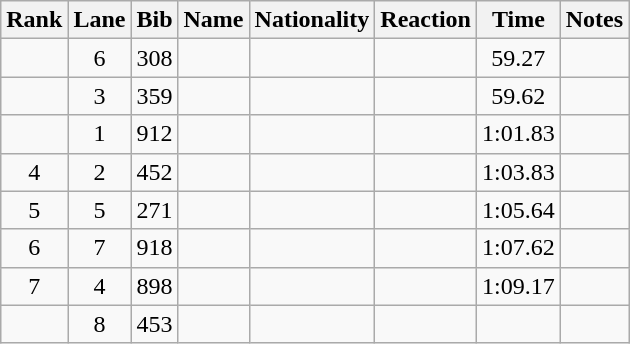<table class="wikitable sortable" style="text-align:center">
<tr>
<th>Rank</th>
<th>Lane</th>
<th>Bib</th>
<th>Name</th>
<th>Nationality</th>
<th>Reaction</th>
<th>Time</th>
<th>Notes</th>
</tr>
<tr>
<td></td>
<td>6</td>
<td>308</td>
<td align=left></td>
<td align=left></td>
<td></td>
<td>59.27</td>
<td></td>
</tr>
<tr>
<td></td>
<td>3</td>
<td>359</td>
<td align=left></td>
<td align=left></td>
<td></td>
<td>59.62</td>
<td></td>
</tr>
<tr>
<td></td>
<td>1</td>
<td>912</td>
<td align=left></td>
<td align=left></td>
<td></td>
<td>1:01.83</td>
<td></td>
</tr>
<tr>
<td>4</td>
<td>2</td>
<td>452</td>
<td align=left></td>
<td align=left></td>
<td></td>
<td>1:03.83</td>
<td></td>
</tr>
<tr>
<td>5</td>
<td>5</td>
<td>271</td>
<td align=left></td>
<td align=left></td>
<td></td>
<td>1:05.64</td>
<td></td>
</tr>
<tr>
<td>6</td>
<td>7</td>
<td>918</td>
<td align=left></td>
<td align=left></td>
<td></td>
<td>1:07.62</td>
<td></td>
</tr>
<tr>
<td>7</td>
<td>4</td>
<td>898</td>
<td align=left></td>
<td align=left></td>
<td></td>
<td>1:09.17</td>
<td></td>
</tr>
<tr>
<td></td>
<td>8</td>
<td>453</td>
<td align=left></td>
<td align=left></td>
<td></td>
<td></td>
<td><strong></strong></td>
</tr>
</table>
